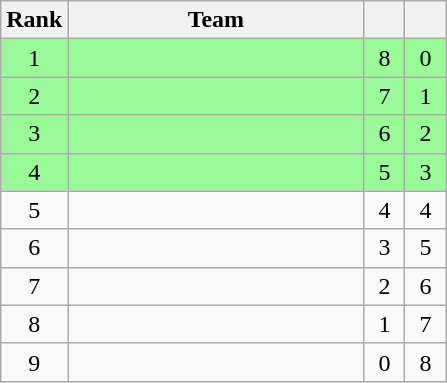<table class="wikitable" style="text-align:center">
<tr>
<th>Rank</th>
<th style="width:190px;">Team</th>
<th width=20px></th>
<th width=20px></th>
</tr>
<tr bgcolor=98fb98>
<td>1</td>
<td align="left"></td>
<td>8</td>
<td>0</td>
</tr>
<tr bgcolor=98fb98>
<td>2</td>
<td align="left"></td>
<td>7</td>
<td>1</td>
</tr>
<tr bgcolor=98fb98>
<td>3</td>
<td align="left"></td>
<td>6</td>
<td>2</td>
</tr>
<tr bgcolor=98fb98>
<td>4</td>
<td align="left"></td>
<td>5</td>
<td>3</td>
</tr>
<tr bgcolor=>
<td>5</td>
<td align="left"></td>
<td>4</td>
<td>4</td>
</tr>
<tr>
<td>6</td>
<td align="left"><strong></strong></td>
<td>3</td>
<td>5</td>
</tr>
<tr>
<td>7</td>
<td align="left"></td>
<td>2</td>
<td>6</td>
</tr>
<tr>
<td>8</td>
<td align="left"></td>
<td>1</td>
<td>7</td>
</tr>
<tr>
<td>9</td>
<td align="left"></td>
<td>0</td>
<td>8</td>
</tr>
</table>
